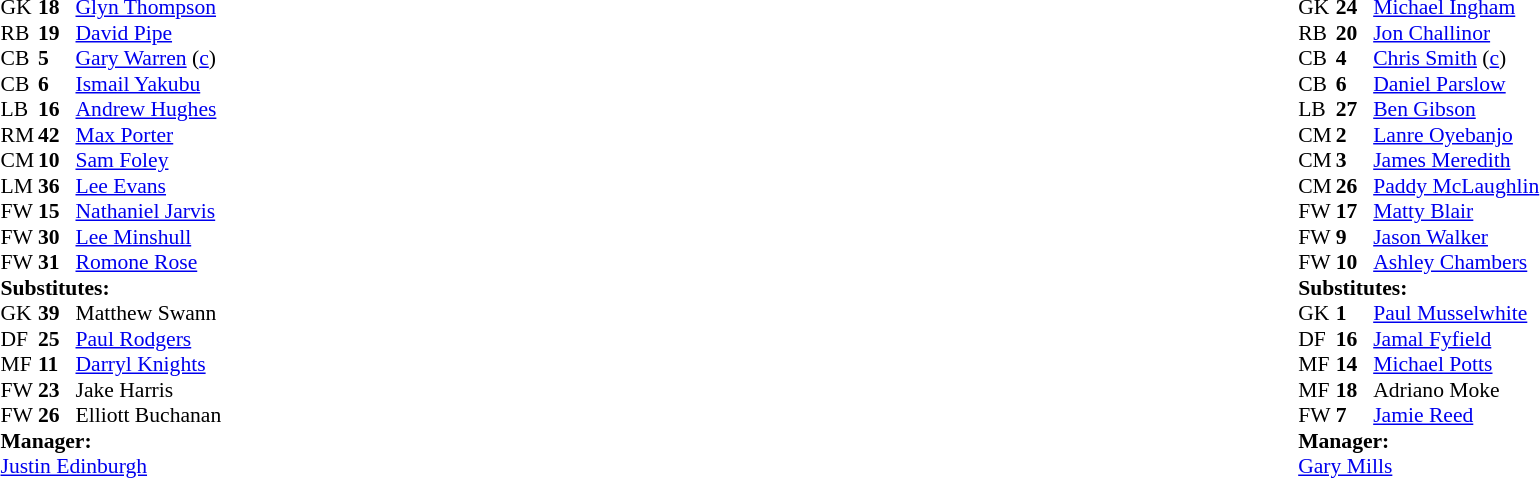<table width="100%">
<tr>
<td valign="top" width="50%"><br><table style="font-size: 90%" cellspacing="0" cellpadding="0">
<tr>
<td colspan="4"></td>
</tr>
<tr>
<th width=25></th>
<th width=25></th>
</tr>
<tr>
<td>GK</td>
<td><strong>18</strong></td>
<td> <a href='#'>Glyn Thompson</a></td>
</tr>
<tr>
<td>RB</td>
<td><strong>19</strong></td>
<td> <a href='#'>David Pipe</a></td>
</tr>
<tr>
<td>CB</td>
<td><strong>5</strong></td>
<td> <a href='#'>Gary Warren</a> (<a href='#'>c</a>)</td>
</tr>
<tr>
<td>CB</td>
<td><strong>6</strong></td>
<td> <a href='#'>Ismail Yakubu</a></td>
</tr>
<tr>
<td>LB</td>
<td><strong>16</strong></td>
<td> <a href='#'>Andrew Hughes</a></td>
</tr>
<tr>
<td>RM</td>
<td><strong>42</strong></td>
<td> <a href='#'>Max Porter</a></td>
<td></td>
<td></td>
</tr>
<tr>
<td>CM</td>
<td><strong>10</strong></td>
<td> <a href='#'>Sam Foley</a></td>
</tr>
<tr>
<td>LM</td>
<td><strong>36</strong></td>
<td> <a href='#'>Lee Evans</a></td>
</tr>
<tr>
<td>FW</td>
<td><strong>15</strong></td>
<td> <a href='#'>Nathaniel Jarvis</a></td>
<td></td>
<td></td>
</tr>
<tr>
<td>FW</td>
<td><strong>30</strong></td>
<td> <a href='#'>Lee Minshull</a></td>
</tr>
<tr>
<td>FW</td>
<td><strong>31</strong></td>
<td> <a href='#'>Romone Rose</a></td>
<td></td>
<td></td>
</tr>
<tr>
<td colspan=3><strong>Substitutes:</strong></td>
</tr>
<tr>
<td>GK</td>
<td><strong>39</strong></td>
<td> Matthew Swann</td>
</tr>
<tr>
<td>DF</td>
<td><strong>25</strong></td>
<td> <a href='#'>Paul Rodgers</a></td>
</tr>
<tr>
<td>MF</td>
<td><strong>11</strong></td>
<td> <a href='#'>Darryl Knights</a></td>
<td></td>
<td></td>
</tr>
<tr>
<td>FW</td>
<td><strong>23</strong></td>
<td> Jake Harris</td>
<td></td>
<td></td>
</tr>
<tr>
<td>FW</td>
<td><strong>26</strong></td>
<td> Elliott Buchanan</td>
<td></td>
<td></td>
</tr>
<tr>
<td colspan=3><strong>Manager:</strong></td>
</tr>
<tr>
<td colspan=4> <a href='#'>Justin Edinburgh</a></td>
</tr>
</table>
</td>
<td valign="top"></td>
<td valign="top" width="50%"><br><table style="font-size: 90%" cellspacing="0" cellpadding="0" align=center>
<tr>
<td colspan="4"></td>
</tr>
<tr>
<th width=25></th>
<th width=25></th>
</tr>
<tr>
<td>GK</td>
<td><strong>24</strong></td>
<td> <a href='#'>Michael Ingham</a></td>
</tr>
<tr>
<td>RB</td>
<td><strong>20</strong></td>
<td> <a href='#'>Jon Challinor</a></td>
</tr>
<tr>
<td>CB</td>
<td><strong>4</strong></td>
<td> <a href='#'>Chris Smith</a> (<a href='#'>c</a>)</td>
<td></td>
</tr>
<tr>
<td>CB</td>
<td><strong>6</strong></td>
<td> <a href='#'>Daniel Parslow</a></td>
</tr>
<tr>
<td>LB</td>
<td><strong>27</strong></td>
<td> <a href='#'>Ben Gibson</a></td>
</tr>
<tr>
<td>CM</td>
<td><strong>2</strong></td>
<td> <a href='#'>Lanre Oyebanjo</a></td>
</tr>
<tr>
<td>CM</td>
<td><strong>3</strong></td>
<td> <a href='#'>James Meredith</a></td>
</tr>
<tr>
<td>CM</td>
<td><strong>26</strong></td>
<td> <a href='#'>Paddy McLaughlin</a></td>
<td></td>
<td></td>
</tr>
<tr>
<td>FW</td>
<td><strong>17</strong></td>
<td> <a href='#'>Matty Blair</a></td>
</tr>
<tr>
<td>FW</td>
<td><strong>9</strong></td>
<td> <a href='#'>Jason Walker</a></td>
<td></td>
<td></td>
</tr>
<tr>
<td>FW</td>
<td><strong>10</strong></td>
<td> <a href='#'>Ashley Chambers</a></td>
<td></td>
<td></td>
</tr>
<tr>
<td colspan=3><strong>Substitutes:</strong></td>
</tr>
<tr>
<td>GK</td>
<td><strong>1</strong></td>
<td> <a href='#'>Paul Musselwhite</a></td>
</tr>
<tr>
<td>DF</td>
<td><strong>16</strong></td>
<td> <a href='#'>Jamal Fyfield</a></td>
<td></td>
<td></td>
</tr>
<tr>
<td>MF</td>
<td><strong>14</strong></td>
<td> <a href='#'>Michael Potts</a></td>
</tr>
<tr>
<td>MF</td>
<td><strong>18</strong></td>
<td> Adriano Moke</td>
<td></td>
<td></td>
</tr>
<tr>
<td>FW</td>
<td><strong>7</strong></td>
<td> <a href='#'>Jamie Reed</a></td>
<td></td>
<td></td>
</tr>
<tr>
<td colspan=3><strong>Manager:</strong></td>
</tr>
<tr>
<td colspan=4> <a href='#'>Gary Mills</a></td>
</tr>
</table>
</td>
</tr>
</table>
